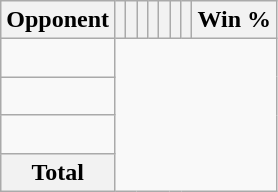<table class="wikitable sortable collapsible collapsed" style="text-align: center;">
<tr>
<th>Opponent</th>
<th></th>
<th></th>
<th></th>
<th></th>
<th></th>
<th></th>
<th></th>
<th>Win %</th>
</tr>
<tr>
<td align="left"><br></td>
</tr>
<tr>
<td align="left"><br></td>
</tr>
<tr>
<td align="left"><br></td>
</tr>
<tr class="sortbottom">
<th>Total<br></th>
</tr>
</table>
